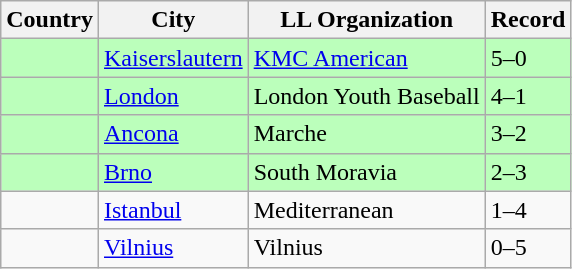<table class="wikitable">
<tr>
<th>Country</th>
<th>City</th>
<th>LL Organization</th>
<th>Record</th>
</tr>
<tr style="background:#bfb;">
<td><strong></strong></td>
<td><a href='#'>Kaiserslautern</a></td>
<td><a href='#'>KMC American</a></td>
<td>5–0</td>
</tr>
<tr style="background:#bfb;">
<td><strong></strong></td>
<td><a href='#'>London</a></td>
<td>London Youth Baseball</td>
<td>4–1</td>
</tr>
<tr style="background:#bfb;">
<td><strong></strong></td>
<td><a href='#'>Ancona</a></td>
<td>Marche</td>
<td>3–2</td>
</tr>
<tr style="background:#bfb;">
<td><strong></strong></td>
<td><a href='#'>Brno</a></td>
<td>South Moravia</td>
<td>2–3</td>
</tr>
<tr>
<td><strong></strong></td>
<td><a href='#'>Istanbul</a></td>
<td>Mediterranean</td>
<td>1–4</td>
</tr>
<tr>
<td><strong></strong></td>
<td><a href='#'>Vilnius</a></td>
<td>Vilnius</td>
<td>0–5</td>
</tr>
</table>
